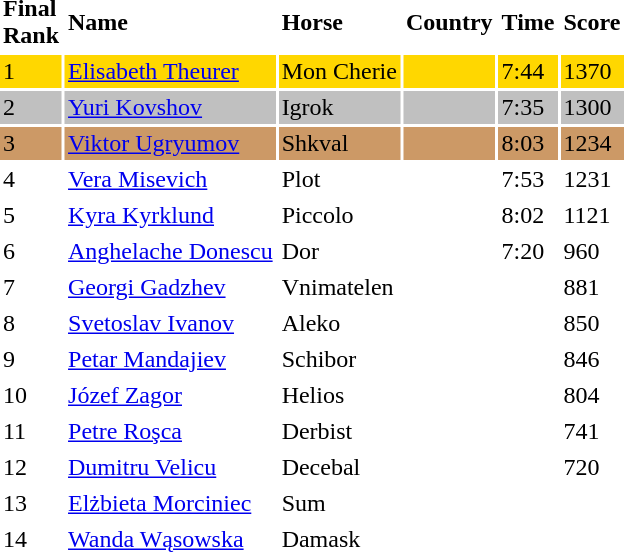<table border="0" Cellpadding="2">
<tr>
<td><strong>Final <br> Rank</strong></td>
<td><strong>Name</strong></td>
<td><strong>Horse</strong></td>
<td><strong>Country</strong></td>
<td><strong>Time</strong></td>
<td><strong>Score</strong></td>
</tr>
<tr bgcolor="gold">
<td>1</td>
<td><a href='#'>Elisabeth Theurer</a></td>
<td>Mon Cherie</td>
<td></td>
<td>7:44</td>
<td>1370</td>
</tr>
<tr bgcolor="silver">
<td>2</td>
<td><a href='#'>Yuri Kovshov</a></td>
<td>Igrok</td>
<td></td>
<td>7:35</td>
<td>1300</td>
</tr>
<tr bgcolor="cc9966">
<td>3</td>
<td><a href='#'>Viktor Ugryumov</a></td>
<td>Shkval</td>
<td></td>
<td>8:03</td>
<td>1234</td>
</tr>
<tr>
<td>4</td>
<td><a href='#'>Vera Misevich</a></td>
<td>Plot</td>
<td></td>
<td>7:53</td>
<td>1231</td>
</tr>
<tr>
<td>5</td>
<td><a href='#'>Kyra Kyrklund</a></td>
<td>Piccolo</td>
<td></td>
<td>8:02</td>
<td>1121</td>
</tr>
<tr>
<td>6</td>
<td><a href='#'>Anghelache Donescu</a></td>
<td>Dor</td>
<td></td>
<td>7:20</td>
<td>960</td>
</tr>
<tr>
<td>7</td>
<td><a href='#'>Georgi Gadzhev</a></td>
<td>Vnimatelen</td>
<td></td>
<td></td>
<td>881</td>
</tr>
<tr>
<td>8</td>
<td><a href='#'>Svetoslav Ivanov</a></td>
<td>Aleko</td>
<td></td>
<td></td>
<td>850</td>
</tr>
<tr>
<td>9</td>
<td><a href='#'>Petar Mandajiev</a></td>
<td>Schibor</td>
<td></td>
<td></td>
<td>846</td>
</tr>
<tr>
<td>10</td>
<td><a href='#'>Józef Zagor</a></td>
<td>Helios</td>
<td></td>
<td></td>
<td>804</td>
</tr>
<tr>
<td>11</td>
<td><a href='#'>Petre Roşca</a></td>
<td>Derbist</td>
<td></td>
<td></td>
<td>741</td>
</tr>
<tr>
<td>12</td>
<td><a href='#'>Dumitru Velicu</a></td>
<td>Decebal</td>
<td></td>
<td></td>
<td>720</td>
</tr>
<tr>
<td>13</td>
<td><a href='#'>Elżbieta Morciniec</a></td>
<td>Sum</td>
<td></td>
<td></td>
<td></td>
</tr>
<tr>
<td>14</td>
<td><a href='#'>Wanda Wąsowska</a></td>
<td>Damask</td>
<td></td>
<td></td>
<td></td>
</tr>
<tr>
</tr>
</table>
